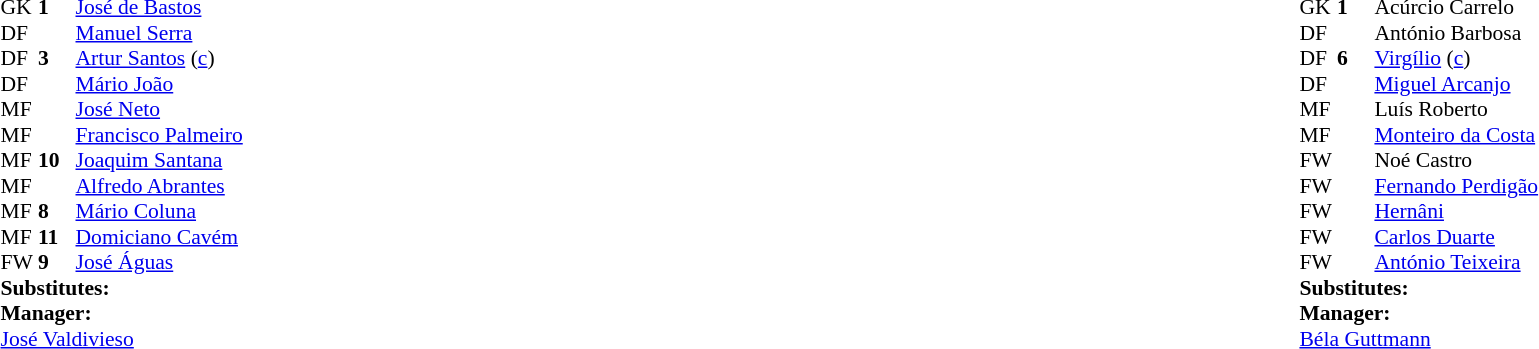<table width="100%">
<tr>
<td valign="top" width="50%"><br><table style="font-size: 90%" cellspacing="0" cellpadding="0">
<tr>
<td colspan="4"></td>
</tr>
<tr>
<th width=25></th>
<th width=25></th>
</tr>
<tr>
<td>GK</td>
<td><strong>1</strong></td>
<td> <a href='#'>José de Bastos</a></td>
</tr>
<tr>
<td>DF</td>
<td></td>
<td> <a href='#'>Manuel Serra</a></td>
</tr>
<tr>
<td>DF</td>
<td><strong>3</strong></td>
<td> <a href='#'>Artur Santos</a> (<a href='#'>c</a>)</td>
<td></td>
<td></td>
</tr>
<tr>
<td>DF</td>
<td></td>
<td> <a href='#'>Mário João</a></td>
</tr>
<tr>
<td>MF</td>
<td></td>
<td> <a href='#'>José Neto</a></td>
</tr>
<tr>
<td>MF</td>
<td></td>
<td> <a href='#'>Francisco Palmeiro</a></td>
</tr>
<tr>
<td>MF</td>
<td><strong>10</strong></td>
<td> <a href='#'>Joaquim Santana</a></td>
</tr>
<tr>
<td>MF</td>
<td></td>
<td> <a href='#'>Alfredo Abrantes</a></td>
</tr>
<tr>
<td>MF</td>
<td><strong>8</strong></td>
<td> <a href='#'>Mário Coluna</a></td>
</tr>
<tr>
<td>MF</td>
<td><strong>11</strong></td>
<td> <a href='#'>Domiciano Cavém</a></td>
</tr>
<tr>
<td>FW</td>
<td><strong>9</strong></td>
<td> <a href='#'>José Águas</a></td>
</tr>
<tr>
<td colspan=3><strong>Substitutes:</strong></td>
</tr>
<tr>
<td colspan=3><strong>Manager:</strong></td>
</tr>
<tr>
<td colspan=4> <a href='#'>José Valdivieso</a></td>
</tr>
</table>
</td>
<td valign="top"></td>
<td valign="top" width="50%"><br><table style="font-size: 90%" cellspacing="0" cellpadding="0" align=center>
<tr>
<td colspan="4"></td>
</tr>
<tr>
<th width=25></th>
<th width=25></th>
</tr>
<tr>
<td>GK</td>
<td><strong>1</strong></td>
<td> Acúrcio Carrelo</td>
</tr>
<tr>
<td>DF</td>
<td></td>
<td> António Barbosa</td>
</tr>
<tr>
<td>DF</td>
<td><strong>6</strong></td>
<td> <a href='#'>Virgílio</a> (<a href='#'>c</a>)</td>
</tr>
<tr>
<td>DF</td>
<td></td>
<td> <a href='#'>Miguel Arcanjo</a></td>
</tr>
<tr>
<td>MF</td>
<td></td>
<td> Luís Roberto</td>
</tr>
<tr>
<td>MF</td>
<td></td>
<td> <a href='#'>Monteiro da Costa</a></td>
</tr>
<tr>
<td>FW</td>
<td></td>
<td> Noé Castro</td>
</tr>
<tr>
<td>FW</td>
<td></td>
<td> <a href='#'>Fernando Perdigão</a></td>
</tr>
<tr>
<td>FW</td>
<td></td>
<td> <a href='#'>Hernâni</a></td>
</tr>
<tr>
<td>FW</td>
<td></td>
<td> <a href='#'>Carlos Duarte</a></td>
<td></td>
<td></td>
</tr>
<tr>
<td>FW</td>
<td></td>
<td> <a href='#'>António Teixeira</a></td>
</tr>
<tr>
<td colspan=3><strong>Substitutes:</strong></td>
</tr>
<tr>
<td colspan=3><strong>Manager:</strong></td>
</tr>
<tr>
<td colspan=4> <a href='#'>Béla Guttmann</a></td>
</tr>
</table>
</td>
</tr>
</table>
